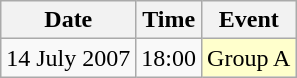<table class = "wikitable" style="text-align:center;">
<tr>
<th>Date</th>
<th>Time</th>
<th>Event</th>
</tr>
<tr>
<td>14 July 2007</td>
<td>18:00</td>
<td bgcolor=ffffcc>Group A</td>
</tr>
</table>
